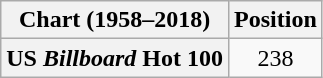<table class="wikitable plainrowheaders">
<tr>
<th>Chart (1958–2018)</th>
<th>Position</th>
</tr>
<tr>
<th scope="row">US <em>Billboard</em> Hot 100</th>
<td style="text-align:center;">238</td>
</tr>
</table>
